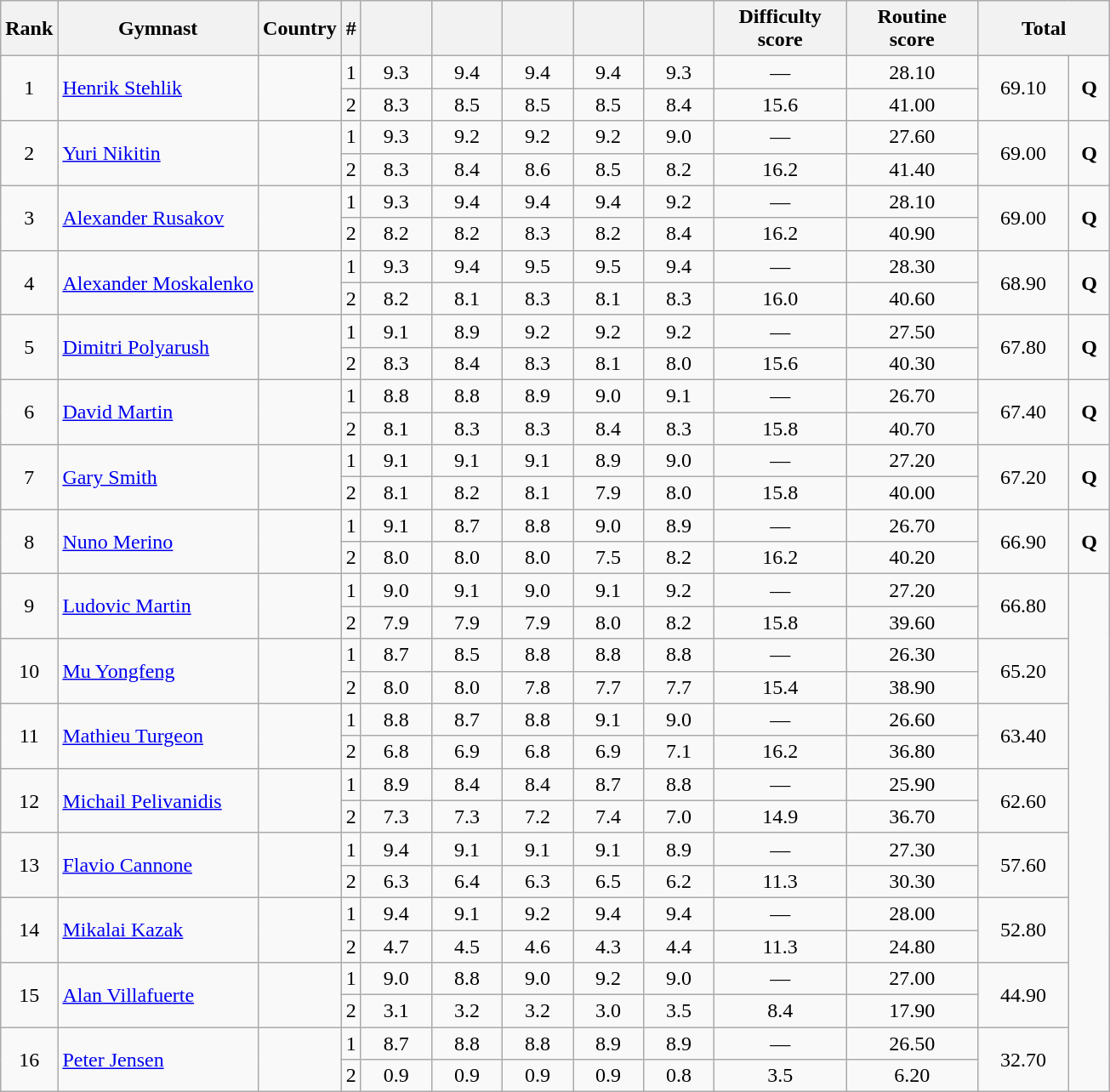<table class="wikitable sortable" style="text-align:center">
<tr>
<th>Rank</th>
<th>Gymnast</th>
<th>Country</th>
<th>#</th>
<th style="vertical-align:bottom; width:3em"></th>
<th style="vertical-align:bottom; width:3em"></th>
<th style="vertical-align:bottom; width:3em"></th>
<th style="vertical-align:bottom; width:3em"></th>
<th style="vertical-align:bottom; width:3em"></th>
<th style="width:6em">Difficulty<br>score</th>
<th style="width:6em">Routine<br>score</th>
<th style="width:6em" colspan="2">Total</th>
</tr>
<tr>
<td rowspan=2>1</td>
<td rowspan=2 align=left><a href='#'>Henrik Stehlik</a></td>
<td rowspan=2 align=left></td>
<td>1</td>
<td>9.3</td>
<td>9.4</td>
<td>9.4</td>
<td>9.4</td>
<td>9.3</td>
<td>—</td>
<td>28.10</td>
<td rowspan=2>69.10</td>
<td rowspan=2><strong>Q</strong></td>
</tr>
<tr>
<td>2</td>
<td>8.3</td>
<td>8.5</td>
<td>8.5</td>
<td>8.5</td>
<td>8.4</td>
<td>15.6</td>
<td>41.00</td>
</tr>
<tr>
<td rowspan=2>2</td>
<td rowspan=2 align=left><a href='#'>Yuri Nikitin</a></td>
<td rowspan=2 align=left></td>
<td>1</td>
<td>9.3</td>
<td>9.2</td>
<td>9.2</td>
<td>9.2</td>
<td>9.0</td>
<td>—</td>
<td>27.60</td>
<td rowspan=2>69.00</td>
<td rowspan=2><strong>Q</strong></td>
</tr>
<tr>
<td>2</td>
<td>8.3</td>
<td>8.4</td>
<td>8.6</td>
<td>8.5</td>
<td>8.2</td>
<td>16.2</td>
<td>41.40</td>
</tr>
<tr>
<td rowspan=2>3</td>
<td rowspan=2 align=left><a href='#'>Alexander Rusakov</a></td>
<td rowspan=2 align=left></td>
<td>1</td>
<td>9.3</td>
<td>9.4</td>
<td>9.4</td>
<td>9.4</td>
<td>9.2</td>
<td>—</td>
<td>28.10</td>
<td rowspan=2>69.00</td>
<td rowspan=2><strong>Q</strong></td>
</tr>
<tr>
<td>2</td>
<td>8.2</td>
<td>8.2</td>
<td>8.3</td>
<td>8.2</td>
<td>8.4</td>
<td>16.2</td>
<td>40.90</td>
</tr>
<tr>
<td rowspan=2>4</td>
<td rowspan=2 align=left><a href='#'>Alexander Moskalenko</a></td>
<td rowspan=2 align=left></td>
<td>1</td>
<td>9.3</td>
<td>9.4</td>
<td>9.5</td>
<td>9.5</td>
<td>9.4</td>
<td>—</td>
<td>28.30</td>
<td rowspan=2>68.90</td>
<td rowspan=2><strong>Q</strong></td>
</tr>
<tr>
<td>2</td>
<td>8.2</td>
<td>8.1</td>
<td>8.3</td>
<td>8.1</td>
<td>8.3</td>
<td>16.0</td>
<td>40.60</td>
</tr>
<tr>
<td rowspan=2>5</td>
<td rowspan=2 align=left><a href='#'>Dimitri Polyarush</a></td>
<td rowspan=2 align=left></td>
<td>1</td>
<td>9.1</td>
<td>8.9</td>
<td>9.2</td>
<td>9.2</td>
<td>9.2</td>
<td>—</td>
<td>27.50</td>
<td rowspan=2>67.80</td>
<td rowspan=2><strong>Q</strong></td>
</tr>
<tr>
<td>2</td>
<td>8.3</td>
<td>8.4</td>
<td>8.3</td>
<td>8.1</td>
<td>8.0</td>
<td>15.6</td>
<td>40.30</td>
</tr>
<tr>
<td rowspan=2>6</td>
<td rowspan=2 align=left><a href='#'>David Martin</a></td>
<td rowspan=2 align=left></td>
<td>1</td>
<td>8.8</td>
<td>8.8</td>
<td>8.9</td>
<td>9.0</td>
<td>9.1</td>
<td>—</td>
<td>26.70</td>
<td rowspan=2>67.40</td>
<td rowspan=2><strong>Q</strong></td>
</tr>
<tr>
<td>2</td>
<td>8.1</td>
<td>8.3</td>
<td>8.3</td>
<td>8.4</td>
<td>8.3</td>
<td>15.8</td>
<td>40.70</td>
</tr>
<tr>
<td rowspan=2>7</td>
<td rowspan=2 align=left><a href='#'>Gary Smith</a></td>
<td rowspan=2 align=left></td>
<td>1</td>
<td>9.1</td>
<td>9.1</td>
<td>9.1</td>
<td>8.9</td>
<td>9.0</td>
<td>—</td>
<td>27.20</td>
<td rowspan=2>67.20</td>
<td rowspan=2><strong>Q</strong></td>
</tr>
<tr>
<td>2</td>
<td>8.1</td>
<td>8.2</td>
<td>8.1</td>
<td>7.9</td>
<td>8.0</td>
<td>15.8</td>
<td>40.00</td>
</tr>
<tr>
<td rowspan=2>8</td>
<td rowspan=2 align=left><a href='#'>Nuno Merino</a></td>
<td rowspan=2 align=left></td>
<td>1</td>
<td>9.1</td>
<td>8.7</td>
<td>8.8</td>
<td>9.0</td>
<td>8.9</td>
<td>—</td>
<td>26.70</td>
<td rowspan=2>66.90</td>
<td rowspan=2><strong>Q</strong></td>
</tr>
<tr>
<td>2</td>
<td>8.0</td>
<td>8.0</td>
<td>8.0</td>
<td>7.5</td>
<td>8.2</td>
<td>16.2</td>
<td>40.20</td>
</tr>
<tr>
<td rowspan=2>9</td>
<td rowspan=2 align=left><a href='#'>Ludovic Martin</a></td>
<td rowspan=2 align=left></td>
<td>1</td>
<td>9.0</td>
<td>9.1</td>
<td>9.0</td>
<td>9.1</td>
<td>9.2</td>
<td>—</td>
<td>27.20</td>
<td rowspan=2>66.80</td>
<td rowspan=16></td>
</tr>
<tr>
<td>2</td>
<td>7.9</td>
<td>7.9</td>
<td>7.9</td>
<td>8.0</td>
<td>8.2</td>
<td>15.8</td>
<td>39.60</td>
</tr>
<tr>
<td rowspan=2>10</td>
<td rowspan=2 align=left><a href='#'>Mu Yongfeng</a></td>
<td rowspan=2 align=left></td>
<td>1</td>
<td>8.7</td>
<td>8.5</td>
<td>8.8</td>
<td>8.8</td>
<td>8.8</td>
<td>—</td>
<td>26.30</td>
<td rowspan=2>65.20</td>
</tr>
<tr>
<td>2</td>
<td>8.0</td>
<td>8.0</td>
<td>7.8</td>
<td>7.7</td>
<td>7.7</td>
<td>15.4</td>
<td>38.90</td>
</tr>
<tr>
<td rowspan=2>11</td>
<td rowspan=2 align=left><a href='#'>Mathieu Turgeon</a></td>
<td rowspan=2 align=left></td>
<td>1</td>
<td>8.8</td>
<td>8.7</td>
<td>8.8</td>
<td>9.1</td>
<td>9.0</td>
<td>—</td>
<td>26.60</td>
<td rowspan=2>63.40</td>
</tr>
<tr>
<td>2</td>
<td>6.8</td>
<td>6.9</td>
<td>6.8</td>
<td>6.9</td>
<td>7.1</td>
<td>16.2</td>
<td>36.80</td>
</tr>
<tr>
<td rowspan=2>12</td>
<td rowspan=2 align=left><a href='#'>Michail Pelivanidis</a></td>
<td rowspan=2 align=left></td>
<td>1</td>
<td>8.9</td>
<td>8.4</td>
<td>8.4</td>
<td>8.7</td>
<td>8.8</td>
<td>—</td>
<td>25.90</td>
<td rowspan=2>62.60</td>
</tr>
<tr>
<td>2</td>
<td>7.3</td>
<td>7.3</td>
<td>7.2</td>
<td>7.4</td>
<td>7.0</td>
<td>14.9</td>
<td>36.70</td>
</tr>
<tr>
<td rowspan=2>13</td>
<td rowspan=2 align=left><a href='#'>Flavio Cannone</a></td>
<td rowspan=2 align=left></td>
<td>1</td>
<td>9.4</td>
<td>9.1</td>
<td>9.1</td>
<td>9.1</td>
<td>8.9</td>
<td>—</td>
<td>27.30</td>
<td rowspan=2>57.60</td>
</tr>
<tr>
<td>2</td>
<td>6.3</td>
<td>6.4</td>
<td>6.3</td>
<td>6.5</td>
<td>6.2</td>
<td>11.3</td>
<td>30.30</td>
</tr>
<tr>
<td rowspan=2>14</td>
<td rowspan=2 align=left><a href='#'>Mikalai Kazak</a></td>
<td rowspan=2 align=left></td>
<td>1</td>
<td>9.4</td>
<td>9.1</td>
<td>9.2</td>
<td>9.4</td>
<td>9.4</td>
<td>—</td>
<td>28.00</td>
<td rowspan=2>52.80</td>
</tr>
<tr>
<td>2</td>
<td>4.7</td>
<td>4.5</td>
<td>4.6</td>
<td>4.3</td>
<td>4.4</td>
<td>11.3</td>
<td>24.80</td>
</tr>
<tr>
<td rowspan=2>15</td>
<td rowspan=2 align=left><a href='#'>Alan Villafuerte</a></td>
<td rowspan=2 align=left></td>
<td>1</td>
<td>9.0</td>
<td>8.8</td>
<td>9.0</td>
<td>9.2</td>
<td>9.0</td>
<td>—</td>
<td>27.00</td>
<td rowspan=2>44.90</td>
</tr>
<tr>
<td>2</td>
<td>3.1</td>
<td>3.2</td>
<td>3.2</td>
<td>3.0</td>
<td>3.5</td>
<td>8.4</td>
<td>17.90</td>
</tr>
<tr>
<td rowspan=2>16</td>
<td rowspan=2 align=left><a href='#'>Peter Jensen</a></td>
<td rowspan=2 align=left></td>
<td>1</td>
<td>8.7</td>
<td>8.8</td>
<td>8.8</td>
<td>8.9</td>
<td>8.9</td>
<td>—</td>
<td>26.50</td>
<td rowspan=2>32.70</td>
</tr>
<tr>
<td>2</td>
<td>0.9</td>
<td>0.9</td>
<td>0.9</td>
<td>0.9</td>
<td>0.8</td>
<td>3.5</td>
<td>6.20</td>
</tr>
</table>
